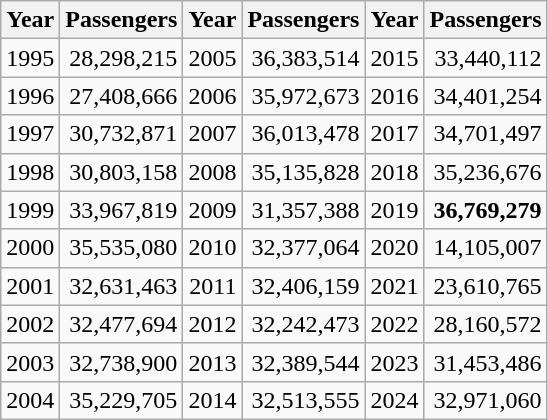<table class="wikitable" style="text-align:right;">
<tr>
<th scope="col">Year</th>
<th scope="col">Passengers</th>
<th scope="col">Year</th>
<th scope="col">Passengers</th>
<th scope="col">Year</th>
<th scope="col">Passengers</th>
</tr>
<tr>
<td>1995</td>
<td>28,298,215</td>
<td>2005</td>
<td>36,383,514</td>
<td>2015</td>
<td>33,440,112</td>
</tr>
<tr>
<td>1996</td>
<td>27,408,666</td>
<td>2006</td>
<td>35,972,673</td>
<td>2016</td>
<td>34,401,254</td>
</tr>
<tr>
<td>1997</td>
<td>30,732,871</td>
<td>2007</td>
<td>36,013,478</td>
<td>2017</td>
<td>34,701,497</td>
</tr>
<tr>
<td>1998</td>
<td>30,803,158</td>
<td>2008</td>
<td>35,135,828</td>
<td>2018</td>
<td>35,236,676</td>
</tr>
<tr>
<td>1999</td>
<td>33,967,819</td>
<td>2009</td>
<td>31,357,388</td>
<td>2019</td>
<td><strong>36,769,279</strong></td>
</tr>
<tr>
<td>2000</td>
<td>35,535,080</td>
<td>2010</td>
<td>32,377,064</td>
<td>2020</td>
<td>14,105,007</td>
</tr>
<tr>
<td>2001</td>
<td>32,631,463</td>
<td>2011</td>
<td>32,406,159</td>
<td>2021</td>
<td>23,610,765</td>
</tr>
<tr>
<td>2002</td>
<td>32,477,694</td>
<td>2012</td>
<td>32,242,473</td>
<td>2022</td>
<td>28,160,572</td>
</tr>
<tr>
<td>2003</td>
<td>32,738,900</td>
<td>2013</td>
<td>32,389,544</td>
<td>2023</td>
<td>31,453,486</td>
</tr>
<tr>
<td>2004</td>
<td>35,229,705</td>
<td>2014</td>
<td>32,513,555</td>
<td>2024</td>
<td>32,971,060</td>
</tr>
</table>
